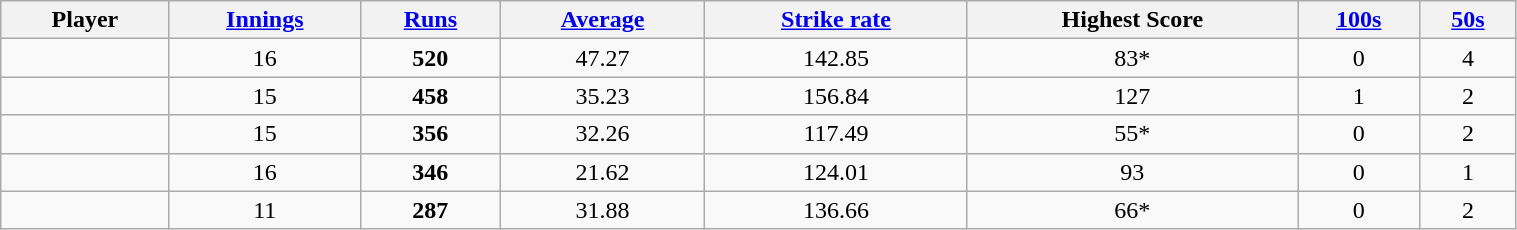<table class="wikitable sortable" align="center" style="text-align: center; font-size: 100%; width:80%">
<tr>
<th>Player</th>
<th><a href='#'>Innings</a></th>
<th><a href='#'>Runs</a></th>
<th><a href='#'>Average</a></th>
<th><a href='#'>Strike rate</a></th>
<th>Highest Score</th>
<th><a href='#'>100s</a></th>
<th><a href='#'>50s</a></th>
</tr>
<tr>
<td></td>
<td>16</td>
<td><strong>520</strong></td>
<td>47.27</td>
<td>142.85</td>
<td>83*</td>
<td>0</td>
<td>4</td>
</tr>
<tr>
<td></td>
<td>15</td>
<td><strong>458</strong></td>
<td>35.23</td>
<td>156.84</td>
<td>127</td>
<td>1</td>
<td>2</td>
</tr>
<tr>
<td></td>
<td>15</td>
<td><strong>356</strong></td>
<td>32.26</td>
<td>117.49</td>
<td>55*</td>
<td>0</td>
<td>2</td>
</tr>
<tr>
<td></td>
<td>16</td>
<td><strong>346</strong></td>
<td>21.62</td>
<td>124.01</td>
<td>93</td>
<td>0</td>
<td>1</td>
</tr>
<tr>
<td></td>
<td>11</td>
<td><strong>287</strong></td>
<td>31.88</td>
<td>136.66</td>
<td>66*</td>
<td>0</td>
<td>2</td>
</tr>
</table>
